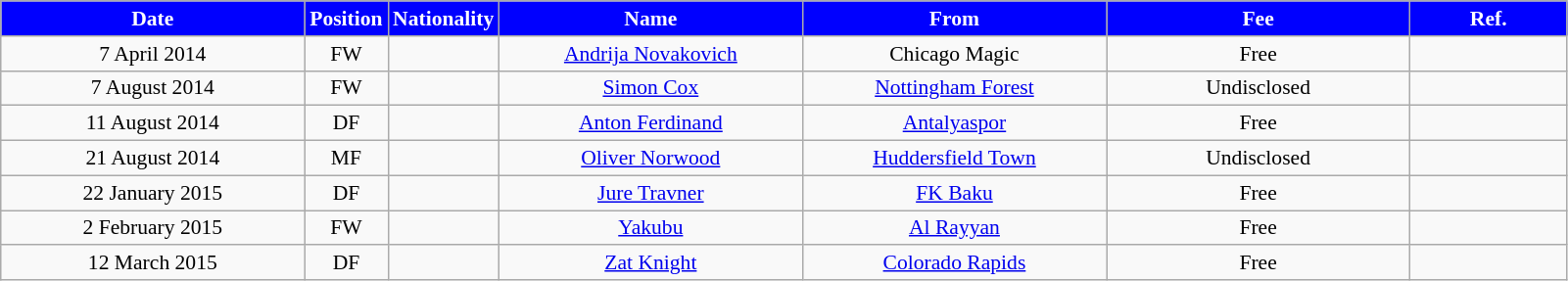<table class="wikitable" style="text-align:center; font-size:90%">
<tr>
<th style="background:#00f; color:white; width:200px;">Date</th>
<th style="background:#00f; color:white; width:50px;">Position</th>
<th style="background:#00f; color:white; width:50px;">Nationality</th>
<th style="background:#00f; color:white; width:200px;">Name</th>
<th style="background:#00f; color:white; width:200px;">From</th>
<th style="background:#00f; color:white; width:200px;">Fee</th>
<th style="background:#00f; color:white; width:100px;">Ref.</th>
</tr>
<tr>
<td>7 April 2014</td>
<td>FW</td>
<td></td>
<td><a href='#'>Andrija Novakovich</a></td>
<td>Chicago Magic</td>
<td>Free</td>
<td></td>
</tr>
<tr>
<td>7 August 2014</td>
<td>FW</td>
<td></td>
<td><a href='#'>Simon Cox</a></td>
<td><a href='#'>Nottingham Forest</a></td>
<td>Undisclosed</td>
<td></td>
</tr>
<tr>
<td>11 August 2014</td>
<td>DF</td>
<td></td>
<td><a href='#'>Anton Ferdinand</a></td>
<td><a href='#'>Antalyaspor</a></td>
<td>Free</td>
<td></td>
</tr>
<tr>
<td>21 August 2014</td>
<td>MF</td>
<td></td>
<td><a href='#'>Oliver Norwood</a></td>
<td><a href='#'>Huddersfield Town</a></td>
<td>Undisclosed</td>
<td></td>
</tr>
<tr>
<td>22 January 2015</td>
<td>DF</td>
<td></td>
<td><a href='#'>Jure Travner</a></td>
<td><a href='#'>FK Baku</a></td>
<td>Free</td>
<td></td>
</tr>
<tr>
<td>2 February 2015</td>
<td>FW</td>
<td></td>
<td><a href='#'>Yakubu</a></td>
<td><a href='#'>Al Rayyan</a></td>
<td>Free</td>
<td></td>
</tr>
<tr>
<td>12 March 2015</td>
<td>DF</td>
<td></td>
<td><a href='#'>Zat Knight</a></td>
<td><a href='#'>Colorado Rapids</a></td>
<td>Free</td>
<td></td>
</tr>
</table>
